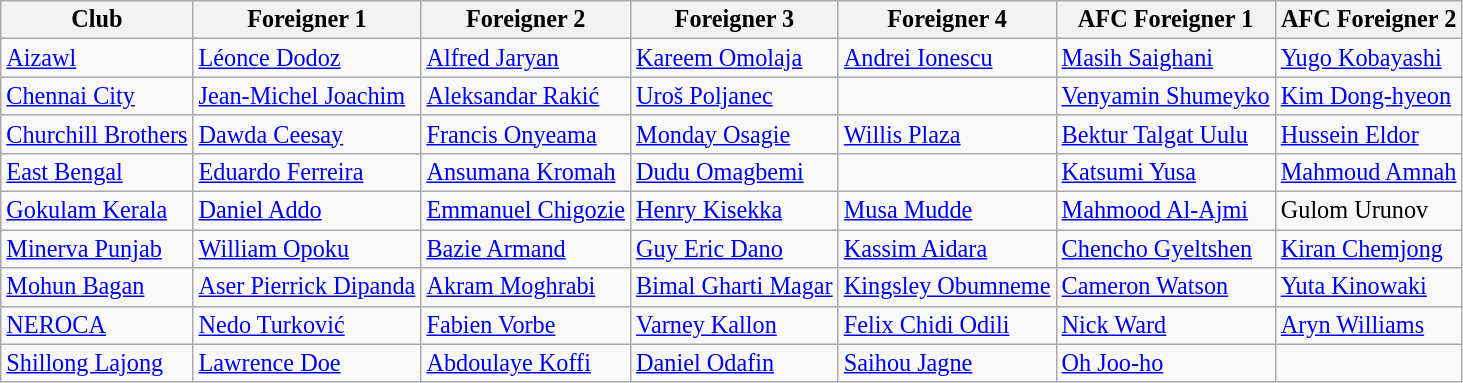<table class="wikitable" style="font-size:101%;">
<tr>
<th>Club</th>
<th>Foreigner 1</th>
<th>Foreigner 2</th>
<th>Foreigner 3</th>
<th>Foreigner 4</th>
<th>AFC Foreigner 1</th>
<th>AFC Foreigner 2</th>
</tr>
<tr>
<td><a href='#'>Aizawl</a></td>
<td> <a href='#'>Léonce Dodoz</a></td>
<td> <a href='#'>Alfred Jaryan</a></td>
<td> <a href='#'>Kareem Omolaja</a></td>
<td> <a href='#'>Andrei Ionescu</a></td>
<td> <a href='#'>Masih Saighani</a></td>
<td> <a href='#'>Yugo Kobayashi</a></td>
</tr>
<tr>
<td><a href='#'>Chennai City</a></td>
<td> <a href='#'>Jean-Michel Joachim</a></td>
<td> <a href='#'>Aleksandar Rakić</a></td>
<td> <a href='#'>Uroš Poljanec</a></td>
<td></td>
<td> <a href='#'>Venyamin Shumeyko</a></td>
<td> <a href='#'>Kim Dong-hyeon</a></td>
</tr>
<tr>
<td><a href='#'>Churchill Brothers</a></td>
<td> <a href='#'>Dawda Ceesay</a></td>
<td> <a href='#'>Francis Onyeama</a></td>
<td> <a href='#'>Monday Osagie</a></td>
<td> <a href='#'>Willis Plaza</a></td>
<td> <a href='#'>Bektur Talgat Uulu</a></td>
<td> <a href='#'>Hussein Eldor</a></td>
</tr>
<tr>
<td><a href='#'>East Bengal</a></td>
<td> <a href='#'>Eduardo Ferreira</a></td>
<td> <a href='#'>Ansumana Kromah</a></td>
<td> <a href='#'>Dudu Omagbemi</a></td>
<td></td>
<td> <a href='#'>Katsumi Yusa</a></td>
<td> <a href='#'>Mahmoud Amnah</a></td>
</tr>
<tr>
<td><a href='#'>Gokulam Kerala</a></td>
<td> <a href='#'>Daniel Addo</a></td>
<td> <a href='#'>Emmanuel Chigozie</a></td>
<td> <a href='#'>Henry Kisekka</a></td>
<td> <a href='#'>Musa Mudde</a></td>
<td> <a href='#'>Mahmood Al-Ajmi</a></td>
<td> Gulom Urunov</td>
</tr>
<tr>
<td><a href='#'>Minerva Punjab</a></td>
<td> <a href='#'>William Opoku</a></td>
<td> <a href='#'>Bazie Armand</a></td>
<td> <a href='#'>Guy Eric Dano</a></td>
<td> <a href='#'>Kassim Aidara</a></td>
<td> <a href='#'>Chencho Gyeltshen</a></td>
<td> <a href='#'>Kiran Chemjong</a></td>
</tr>
<tr>
<td><a href='#'>Mohun Bagan</a></td>
<td> <a href='#'>Aser Pierrick Dipanda</a></td>
<td> <a href='#'>Akram Moghrabi</a></td>
<td><a href='#'>Bimal Gharti Magar</a></td>
<td> <a href='#'>Kingsley Obumneme</a></td>
<td> <a href='#'>Cameron Watson</a></td>
<td> <a href='#'>Yuta Kinowaki</a></td>
</tr>
<tr>
<td><a href='#'>NEROCA</a></td>
<td> <a href='#'>Nedo Turković</a></td>
<td> <a href='#'>Fabien Vorbe</a></td>
<td> <a href='#'>Varney Kallon</a></td>
<td> <a href='#'>Felix Chidi Odili</a></td>
<td> <a href='#'>Nick Ward</a></td>
<td> <a href='#'>Aryn Williams</a></td>
</tr>
<tr>
<td><a href='#'>Shillong Lajong</a></td>
<td> <a href='#'>Lawrence Doe</a></td>
<td> <a href='#'>Abdoulaye Koffi</a></td>
<td> <a href='#'>Daniel Odafin</a></td>
<td> <a href='#'>Saihou Jagne</a></td>
<td> <a href='#'>Oh Joo-ho</a></td>
<td></td>
</tr>
</table>
